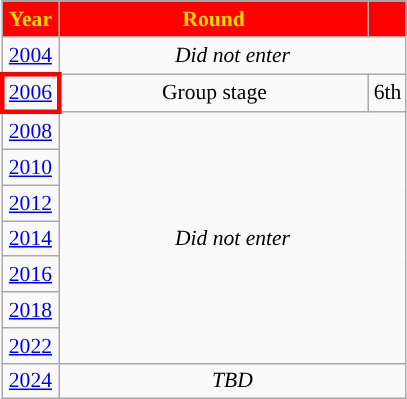<table class="wikitable" style="text-align: center; font-size:90%">
<tr style="color:gold;">
<th style="background:#FF0000;">Year</th>
<th style="background:#FF0000; width:200px">Round</th>
<th style="background:#FF0000;"></th>
</tr>
<tr>
<td><a href='#'>2004</a></td>
<td colspan="2"><em>Did not enter</em></td>
</tr>
<tr>
<td style="border: 3px solid red"><a href='#'>2006</a></td>
<td>Group stage</td>
<td>6th</td>
</tr>
<tr>
<td><a href='#'>2008</a></td>
<td colspan="2" rowspan="7"><em>Did not enter</em></td>
</tr>
<tr>
<td><a href='#'>2010</a></td>
</tr>
<tr>
<td><a href='#'>2012</a></td>
</tr>
<tr>
<td><a href='#'>2014</a></td>
</tr>
<tr>
<td><a href='#'>2016</a></td>
</tr>
<tr>
<td><a href='#'>2018</a></td>
</tr>
<tr>
<td><a href='#'>2022</a></td>
</tr>
<tr>
<td><a href='#'>2024</a></td>
<td colspan="2"><em>TBD</em></td>
</tr>
</table>
